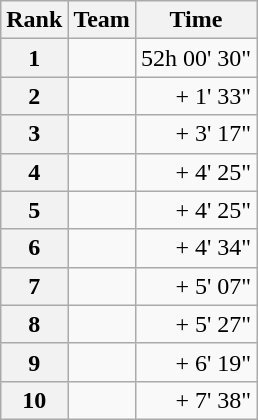<table class="wikitable">
<tr>
<th scope="col">Rank</th>
<th scope="col">Team</th>
<th scope="col">Time</th>
</tr>
<tr>
<th scope="row">1</th>
<td> </td>
<td align="right">52h 00' 30"</td>
</tr>
<tr>
<th scope="row">2</th>
<td> </td>
<td align="right">+ 1' 33"</td>
</tr>
<tr>
<th scope="row">3</th>
<td> </td>
<td align="right">+ 3' 17"</td>
</tr>
<tr>
<th scope="row">4</th>
<td> </td>
<td align="right">+ 4' 25"</td>
</tr>
<tr>
<th scope="row">5</th>
<td> </td>
<td align="right">+ 4' 25"</td>
</tr>
<tr>
<th scope="row">6</th>
<td> </td>
<td align="right">+ 4' 34"</td>
</tr>
<tr>
<th scope="row">7</th>
<td> </td>
<td align="right">+ 5' 07"</td>
</tr>
<tr>
<th scope="row">8</th>
<td> </td>
<td align="right">+ 5' 27"</td>
</tr>
<tr>
<th scope="row">9</th>
<td> </td>
<td align="right">+ 6' 19"</td>
</tr>
<tr>
<th scope="row">10</th>
<td> </td>
<td align="right">+ 7' 38"</td>
</tr>
</table>
